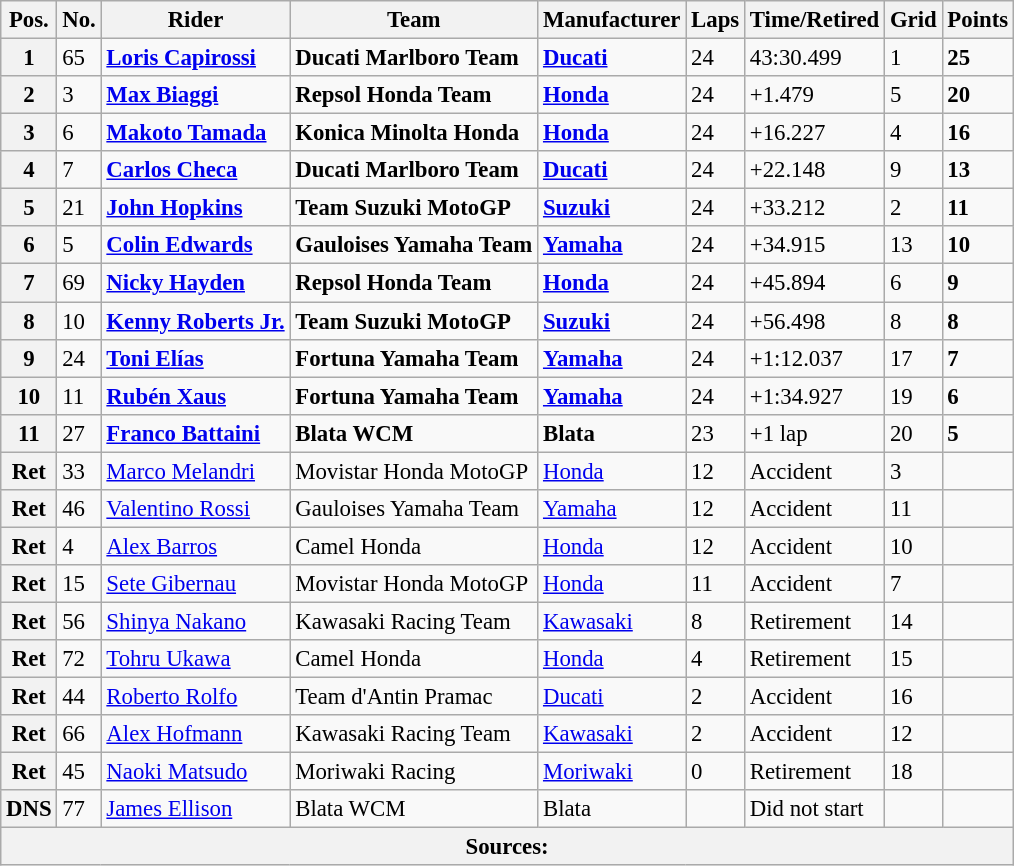<table class="wikitable" style="font-size: 95%;">
<tr>
<th>Pos.</th>
<th>No.</th>
<th>Rider</th>
<th>Team</th>
<th>Manufacturer</th>
<th>Laps</th>
<th>Time/Retired</th>
<th>Grid</th>
<th>Points</th>
</tr>
<tr>
<th>1</th>
<td>65</td>
<td> <strong><a href='#'>Loris Capirossi</a></strong></td>
<td><strong>Ducati Marlboro Team</strong></td>
<td><strong><a href='#'>Ducati</a></strong></td>
<td>24</td>
<td>43:30.499</td>
<td>1</td>
<td><strong>25</strong></td>
</tr>
<tr>
<th>2</th>
<td>3</td>
<td> <strong><a href='#'>Max Biaggi</a></strong></td>
<td><strong>Repsol Honda Team</strong></td>
<td><strong><a href='#'>Honda</a></strong></td>
<td>24</td>
<td>+1.479</td>
<td>5</td>
<td><strong>20</strong></td>
</tr>
<tr>
<th>3</th>
<td>6</td>
<td> <strong><a href='#'>Makoto Tamada</a></strong></td>
<td><strong>Konica Minolta Honda</strong></td>
<td><strong><a href='#'>Honda</a></strong></td>
<td>24</td>
<td>+16.227</td>
<td>4</td>
<td><strong>16</strong></td>
</tr>
<tr>
<th>4</th>
<td>7</td>
<td> <strong><a href='#'>Carlos Checa</a></strong></td>
<td><strong>Ducati Marlboro Team</strong></td>
<td><strong><a href='#'>Ducati</a></strong></td>
<td>24</td>
<td>+22.148</td>
<td>9</td>
<td><strong>13</strong></td>
</tr>
<tr>
<th>5</th>
<td>21</td>
<td> <strong><a href='#'>John Hopkins</a></strong></td>
<td><strong>Team Suzuki MotoGP</strong></td>
<td><strong><a href='#'>Suzuki</a></strong></td>
<td>24</td>
<td>+33.212</td>
<td>2</td>
<td><strong>11</strong></td>
</tr>
<tr>
<th>6</th>
<td>5</td>
<td> <strong><a href='#'>Colin Edwards</a></strong></td>
<td><strong>Gauloises Yamaha Team</strong></td>
<td><strong><a href='#'>Yamaha</a></strong></td>
<td>24</td>
<td>+34.915</td>
<td>13</td>
<td><strong>10</strong></td>
</tr>
<tr>
<th>7</th>
<td>69</td>
<td> <strong><a href='#'>Nicky Hayden</a></strong></td>
<td><strong>Repsol Honda Team</strong></td>
<td><strong><a href='#'>Honda</a></strong></td>
<td>24</td>
<td>+45.894</td>
<td>6</td>
<td><strong>9</strong></td>
</tr>
<tr>
<th>8</th>
<td>10</td>
<td> <strong><a href='#'>Kenny Roberts Jr.</a></strong></td>
<td><strong>Team Suzuki MotoGP</strong></td>
<td><strong><a href='#'>Suzuki</a></strong></td>
<td>24</td>
<td>+56.498</td>
<td>8</td>
<td><strong>8</strong></td>
</tr>
<tr>
<th>9</th>
<td>24</td>
<td> <strong><a href='#'>Toni Elías</a></strong></td>
<td><strong>Fortuna Yamaha Team</strong></td>
<td><strong><a href='#'>Yamaha</a></strong></td>
<td>24</td>
<td>+1:12.037</td>
<td>17</td>
<td><strong>7</strong></td>
</tr>
<tr>
<th>10</th>
<td>11</td>
<td> <strong><a href='#'>Rubén Xaus</a></strong></td>
<td><strong>Fortuna Yamaha Team</strong></td>
<td><strong><a href='#'>Yamaha</a></strong></td>
<td>24</td>
<td>+1:34.927</td>
<td>19</td>
<td><strong>6</strong></td>
</tr>
<tr>
<th>11</th>
<td>27</td>
<td> <strong><a href='#'>Franco Battaini</a></strong></td>
<td><strong>Blata WCM</strong></td>
<td><strong>Blata</strong></td>
<td>23</td>
<td>+1 lap</td>
<td>20</td>
<td><strong>5</strong></td>
</tr>
<tr>
<th>Ret</th>
<td>33</td>
<td> <a href='#'>Marco Melandri</a></td>
<td>Movistar Honda MotoGP</td>
<td><a href='#'>Honda</a></td>
<td>12</td>
<td>Accident</td>
<td>3</td>
<td></td>
</tr>
<tr>
<th>Ret</th>
<td>46</td>
<td> <a href='#'>Valentino Rossi</a></td>
<td>Gauloises Yamaha Team</td>
<td><a href='#'>Yamaha</a></td>
<td>12</td>
<td>Accident</td>
<td>11</td>
<td></td>
</tr>
<tr>
<th>Ret</th>
<td>4</td>
<td> <a href='#'>Alex Barros</a></td>
<td>Camel Honda</td>
<td><a href='#'>Honda</a></td>
<td>12</td>
<td>Accident</td>
<td>10</td>
<td></td>
</tr>
<tr>
<th>Ret</th>
<td>15</td>
<td> <a href='#'>Sete Gibernau</a></td>
<td>Movistar Honda MotoGP</td>
<td><a href='#'>Honda</a></td>
<td>11</td>
<td>Accident</td>
<td>7</td>
<td></td>
</tr>
<tr>
<th>Ret</th>
<td>56</td>
<td> <a href='#'>Shinya Nakano</a></td>
<td>Kawasaki Racing Team</td>
<td><a href='#'>Kawasaki</a></td>
<td>8</td>
<td>Retirement</td>
<td>14</td>
<td></td>
</tr>
<tr>
<th>Ret</th>
<td>72</td>
<td> <a href='#'>Tohru Ukawa</a></td>
<td>Camel Honda</td>
<td><a href='#'>Honda</a></td>
<td>4</td>
<td>Retirement</td>
<td>15</td>
<td></td>
</tr>
<tr>
<th>Ret</th>
<td>44</td>
<td> <a href='#'>Roberto Rolfo</a></td>
<td>Team d'Antin Pramac</td>
<td><a href='#'>Ducati</a></td>
<td>2</td>
<td>Accident</td>
<td>16</td>
<td></td>
</tr>
<tr>
<th>Ret</th>
<td>66</td>
<td> <a href='#'>Alex Hofmann</a></td>
<td>Kawasaki Racing Team</td>
<td><a href='#'>Kawasaki</a></td>
<td>2</td>
<td>Accident</td>
<td>12</td>
<td></td>
</tr>
<tr>
<th>Ret</th>
<td>45</td>
<td> <a href='#'>Naoki Matsudo</a></td>
<td>Moriwaki Racing</td>
<td><a href='#'>Moriwaki</a></td>
<td>0</td>
<td>Retirement</td>
<td>18</td>
<td></td>
</tr>
<tr>
<th>DNS</th>
<td>77</td>
<td> <a href='#'>James Ellison</a></td>
<td>Blata WCM</td>
<td>Blata</td>
<td></td>
<td>Did not start</td>
<td></td>
<td></td>
</tr>
<tr>
<th colspan=9>Sources: </th>
</tr>
</table>
